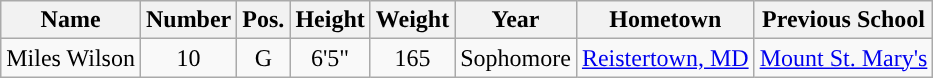<table class="wikitable sortable" border="1" style="text-align:center;">
<tr align=center>
<th>Name</th>
<th>Number</th>
<th>Pos.</th>
<th>Height</th>
<th>Weight</th>
<th>Year</th>
<th>Hometown</th>
<th>Previous School</th>
</tr>
<tr>
<td>Miles Wilson</td>
<td>10</td>
<td>G</td>
<td>6'5"</td>
<td>165</td>
<td>Sophomore</td>
<td><a href='#'>Reistertown, MD</a></td>
<td><a href='#'>Mount St. Mary's</a></td>
</tr>
</table>
